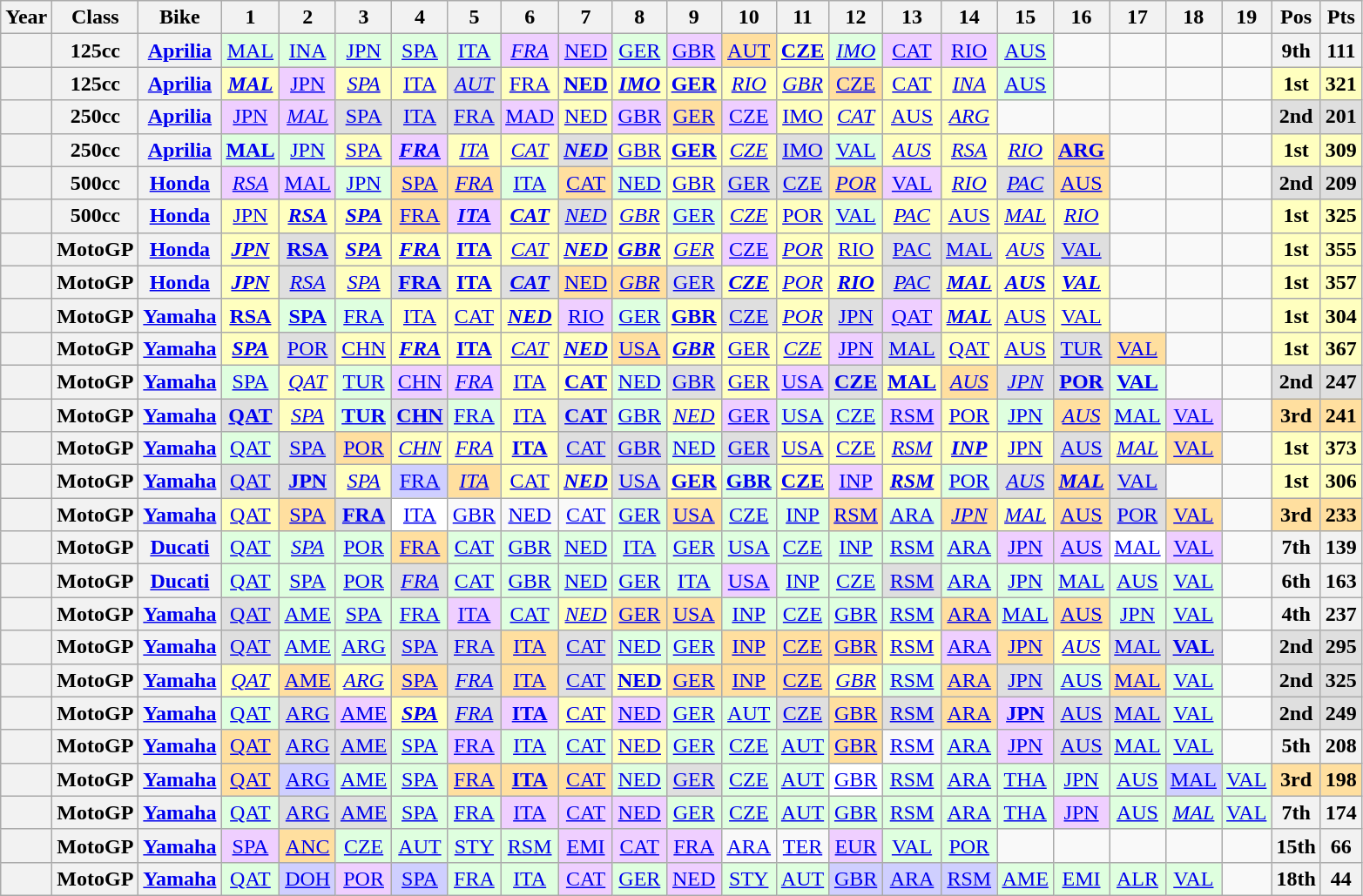<table class="wikitable" style="text-align:center;">
<tr>
<th>Year</th>
<th>Class</th>
<th>Bike</th>
<th>1</th>
<th>2</th>
<th>3</th>
<th>4</th>
<th>5</th>
<th>6</th>
<th>7</th>
<th>8</th>
<th>9</th>
<th>10</th>
<th>11</th>
<th>12</th>
<th>13</th>
<th>14</th>
<th>15</th>
<th>16</th>
<th>17</th>
<th>18</th>
<th>19</th>
<th>Pos</th>
<th>Pts</th>
</tr>
<tr>
<th></th>
<th>125cc</th>
<th><a href='#'>Aprilia</a></th>
<td style="background:#dfffdf;"><a href='#'>MAL</a><br></td>
<td style="background:#dfffdf;"><a href='#'>INA</a><br></td>
<td style="background:#dfffdf;"><a href='#'>JPN</a><br></td>
<td style="background:#dfffdf;"><a href='#'>SPA</a><br></td>
<td style="background:#dfffdf;"><a href='#'>ITA</a><br></td>
<td style="background:#efcfff;"><em><a href='#'>FRA</a></em><br></td>
<td style="background:#efcfff;"><a href='#'>NED</a><br></td>
<td style="background:#dfffdf;"><a href='#'>GER</a><br></td>
<td style="background:#efcfff;"><a href='#'>GBR</a><br></td>
<td style="background:#ffdf9f;"><a href='#'>AUT</a><br></td>
<td style="background:#ffffbf;"><strong><a href='#'>CZE</a></strong><br></td>
<td style="background:#dfffdf;"><em><a href='#'>IMO</a></em><br></td>
<td style="background:#efcfff;"><a href='#'>CAT</a><br></td>
<td style="background:#efcfff;"><a href='#'>RIO</a><br></td>
<td style="background:#dfffdf;"><a href='#'>AUS</a><br></td>
<td></td>
<td></td>
<td></td>
<td></td>
<th>9th</th>
<th>111</th>
</tr>
<tr>
<th></th>
<th>125cc</th>
<th><a href='#'>Aprilia</a></th>
<td style="background:#ffffbf;"><strong><em><a href='#'>MAL</a></em></strong><br></td>
<td style="background:#efcfff;"><a href='#'>JPN</a><br></td>
<td style="background:#ffffbf;"><em><a href='#'>SPA</a></em><br></td>
<td style="background:#ffffbf;"><a href='#'>ITA</a><br></td>
<td style="background:#dfdfdf;"><em><a href='#'>AUT</a></em><br></td>
<td style="background:#ffffbf;"><a href='#'>FRA</a><br></td>
<td style="background:#ffffbf;"><strong><a href='#'>NED</a></strong><br></td>
<td style="background:#ffffbf;"><strong><em><a href='#'>IMO</a></em></strong><br></td>
<td style="background:#ffffbf;"><strong><a href='#'>GER</a></strong><br></td>
<td style="background:#ffffbf;"><em><a href='#'>RIO</a></em><br></td>
<td style="background:#ffffbf;"><em><a href='#'>GBR</a></em><br></td>
<td style="background:#ffdf9f;"><a href='#'>CZE</a><br></td>
<td style="background:#ffffbf;"><a href='#'>CAT</a><br></td>
<td style="background:#ffffbf;"><em><a href='#'>INA</a></em><br></td>
<td style="background:#dfffdf;"><a href='#'>AUS</a><br></td>
<td></td>
<td></td>
<td></td>
<td></td>
<td style="background:#ffffbf;"><strong>1st</strong></td>
<td style="background:#ffffbf;"><strong>321</strong></td>
</tr>
<tr>
<th></th>
<th>250cc</th>
<th><a href='#'>Aprilia</a></th>
<td style="background:#efcfff;"><a href='#'>JPN</a><br></td>
<td style="background:#efcfff;"><em><a href='#'>MAL</a></em><br></td>
<td style="background:#dfdfdf;"><a href='#'>SPA</a><br></td>
<td style="background:#dfdfdf;"><a href='#'>ITA</a><br></td>
<td style="background:#dfdfdf;"><a href='#'>FRA</a><br></td>
<td style="background:#efcfff;"><a href='#'>MAD</a><br></td>
<td style="background:#ffffbf;"><a href='#'>NED</a><br></td>
<td style="background:#efcfff;"><a href='#'>GBR</a><br></td>
<td style="background:#ffdf9f;"><a href='#'>GER</a><br></td>
<td style="background:#efcfff;"><a href='#'>CZE</a><br></td>
<td style="background:#ffffbf;"><a href='#'>IMO</a><br></td>
<td style="background:#ffffbf;"><em><a href='#'>CAT</a></em><br></td>
<td style="background:#ffffbf;"><a href='#'>AUS</a><br></td>
<td style="background:#ffffbf;"><em><a href='#'>ARG</a></em><br></td>
<td></td>
<td></td>
<td></td>
<td></td>
<td></td>
<td style="background:#dfdfdf;"><strong>2nd</strong></td>
<td style="background:#dfdfdf;"><strong>201</strong></td>
</tr>
<tr>
<th></th>
<th>250cc</th>
<th><a href='#'>Aprilia</a></th>
<td style="background:#dfffdf;"><strong><a href='#'>MAL</a></strong><br></td>
<td style="background:#dfffdf;"><a href='#'>JPN</a><br></td>
<td style="background:#ffffbf;"><a href='#'>SPA</a><br></td>
<td style="background:#efcfff;"><strong><em><a href='#'>FRA</a></em></strong><br></td>
<td style="background:#ffffbf;"><em><a href='#'>ITA</a></em><br></td>
<td style="background:#ffffbf;"><em><a href='#'>CAT</a></em><br></td>
<td style="background:#dfdfdf;"><strong><em><a href='#'>NED</a></em></strong><br></td>
<td style="background:#ffffbf;"><a href='#'>GBR</a><br></td>
<td style="background:#ffffbf;"><strong><a href='#'>GER</a></strong><br></td>
<td style="background:#ffffbf;"><em><a href='#'>CZE</a></em><br></td>
<td style="background:#dfdfdf;"><a href='#'>IMO</a><br></td>
<td style="background:#dfffdf;"><a href='#'>VAL</a><br></td>
<td style="background:#ffffbf;"><em><a href='#'>AUS</a></em><br></td>
<td style="background:#ffffbf;"><em><a href='#'>RSA</a></em><br></td>
<td style="background:#ffffbf;"><em><a href='#'>RIO</a></em><br></td>
<td style="background:#ffdf9f;"><strong><a href='#'>ARG</a></strong><br></td>
<td></td>
<td></td>
<td></td>
<td style="background:#ffffbf;"><strong>1st</strong></td>
<td style="background:#ffffbf;"><strong>309</strong></td>
</tr>
<tr>
<th></th>
<th>500cc</th>
<th><a href='#'>Honda</a></th>
<td style="background:#efcfff;"><em><a href='#'>RSA</a></em><br></td>
<td style="background:#efcfff;"><a href='#'>MAL</a><br></td>
<td style="background:#dfffdf;"><a href='#'>JPN</a><br></td>
<td style="background:#ffdf9f;"><a href='#'>SPA</a><br></td>
<td style="background:#ffdf9f;"><em><a href='#'>FRA</a></em><br></td>
<td style="background:#dfffdf;"><a href='#'>ITA</a><br></td>
<td style="background:#ffdf9f;"><a href='#'>CAT</a><br></td>
<td style="background:#dfffdf;"><a href='#'>NED</a><br></td>
<td style="background:#ffffbf;"><a href='#'>GBR</a><br></td>
<td style="background:#dfdfdf;"><a href='#'>GER</a><br></td>
<td style="background:#dfdfdf;"><a href='#'>CZE</a><br></td>
<td style="background:#ffdf9f;"><em><a href='#'>POR</a></em><br></td>
<td style="background:#efcfff;"><a href='#'>VAL</a><br></td>
<td style="background:#ffffbf;"><em><a href='#'>RIO</a></em><br></td>
<td style="background:#dfdfdf;"><em><a href='#'>PAC</a></em><br></td>
<td style="background:#ffdf9f;"><a href='#'>AUS</a><br></td>
<td></td>
<td></td>
<td></td>
<td style="background:#dfdfdf;"><strong>2nd</strong></td>
<td style="background:#dfdfdf;"><strong>209</strong></td>
</tr>
<tr>
<th></th>
<th>500cc</th>
<th><a href='#'>Honda</a></th>
<td style="background:#ffffbf;"><a href='#'>JPN</a><br></td>
<td style="background:#ffffbf;"><strong><em><a href='#'>RSA</a></em></strong><br></td>
<td style="background:#ffffbf;"><strong><em><a href='#'>SPA</a></em></strong><br></td>
<td style="background:#ffdf9f;"><a href='#'>FRA</a><br></td>
<td style="background:#efcfff;"><strong><em><a href='#'>ITA</a></em></strong><br></td>
<td style="background:#ffffbf;"><strong><em><a href='#'>CAT</a></em></strong><br></td>
<td style="background:#dfdfdf;"><em><a href='#'>NED</a></em><br></td>
<td style="background:#ffffbf;"><em><a href='#'>GBR</a></em><br></td>
<td style="background:#dfffdf;"><a href='#'>GER</a><br></td>
<td style="background:#ffffbf;"><em><a href='#'>CZE</a></em><br></td>
<td style="background:#ffffbf;"><a href='#'>POR</a><br></td>
<td style="background:#dfffdf;"><a href='#'>VAL</a><br></td>
<td style="background:#ffffbf;"><em><a href='#'>PAC</a></em><br></td>
<td style="background:#ffffbf;"><a href='#'>AUS</a><br></td>
<td style="background:#ffffbf;"><em><a href='#'>MAL</a></em><br></td>
<td style="background:#ffffbf;"><em><a href='#'>RIO</a></em><br></td>
<td></td>
<td></td>
<td></td>
<td style="background:#ffffbf;"><strong>1st</strong></td>
<td style="background:#ffffbf;"><strong>325</strong></td>
</tr>
<tr>
<th></th>
<th>MotoGP</th>
<th><a href='#'>Honda</a></th>
<td style="background:#ffffbf;"><strong><em><a href='#'>JPN</a></em></strong><br></td>
<td style="background:#dfdfdf;"><strong><a href='#'>RSA</a></strong><br></td>
<td style="background:#ffffbf;"><strong><em><a href='#'>SPA</a></em></strong><br></td>
<td style="background:#ffffbf;"><strong><em><a href='#'>FRA</a></em></strong><br></td>
<td style="background:#ffffbf;"><strong><a href='#'>ITA</a></strong><br></td>
<td style="background:#ffffbf;"><em><a href='#'>CAT</a></em><br></td>
<td style="background:#ffffbf;"><strong><em><a href='#'>NED</a></em></strong><br></td>
<td style="background:#ffffbf;"><strong><em><a href='#'>GBR</a></em></strong><br></td>
<td style="background:#ffffbf;"><em><a href='#'>GER</a></em><br></td>
<td style="background:#efcfff;"><a href='#'>CZE</a><br></td>
<td style="background:#ffffbf;"><em><a href='#'>POR</a></em><br></td>
<td style="background:#ffffbf;"><a href='#'>RIO</a><br></td>
<td style="background:#dfdfdf;"><a href='#'>PAC</a><br></td>
<td style="background:#dfdfdf;"><a href='#'>MAL</a><br></td>
<td style="background:#ffffbf;"><em><a href='#'>AUS</a></em><br></td>
<td style="background:#dfdfdf;"><a href='#'>VAL</a><br></td>
<td></td>
<td></td>
<td></td>
<td style="background:#ffffbf;"><strong>1st</strong></td>
<td style="background:#ffffbf;"><strong>355</strong></td>
</tr>
<tr>
<th></th>
<th>MotoGP</th>
<th><a href='#'>Honda</a></th>
<td style="background:#ffffbf;"><strong><em><a href='#'>JPN</a></em></strong><br></td>
<td style="background:#dfdfdf;"><em><a href='#'>RSA</a></em><br></td>
<td style="background:#ffffbf;"><em><a href='#'>SPA</a></em><br></td>
<td style="background:#dfdfdf;"><strong><a href='#'>FRA</a></strong><br></td>
<td style="background:#ffffbf;"><strong><a href='#'>ITA</a></strong><br></td>
<td style="background:#dfdfdf;"><strong><em><a href='#'>CAT</a></em></strong><br></td>
<td style="background:#ffdf9f;"><a href='#'>NED</a><br></td>
<td style="background:#ffdf9f;"><em><a href='#'>GBR</a></em><br></td>
<td style="background:#dfdfdf;"><a href='#'>GER</a><br></td>
<td style="background:#ffffbf;"><strong><em><a href='#'>CZE</a></em></strong><br></td>
<td style="background:#ffffbf;"><em><a href='#'>POR</a></em><br></td>
<td style="background:#ffffbf;"><strong><em><a href='#'>RIO</a></em></strong><br></td>
<td style="background:#dfdfdf;"><em><a href='#'>PAC</a></em><br></td>
<td style="background:#ffffbf;"><strong><em><a href='#'>MAL</a></em></strong><br></td>
<td style="background:#ffffbf;"><strong><em><a href='#'>AUS</a></em></strong><br></td>
<td style="background:#ffffbf;"><strong><em><a href='#'>VAL</a></em></strong><br></td>
<td></td>
<td></td>
<td></td>
<td style="background:#ffffbf;"><strong>1st</strong></td>
<td style="background:#ffffbf;"><strong>357</strong></td>
</tr>
<tr>
<th></th>
<th>MotoGP</th>
<th><a href='#'>Yamaha</a></th>
<td style="background:#ffffbf;"><strong><a href='#'>RSA</a></strong><br></td>
<td style="background:#dfffdf;"><strong><a href='#'>SPA</a></strong><br></td>
<td style="background:#dfffdf;"><a href='#'>FRA</a><br></td>
<td style="background:#ffffbf;"><a href='#'>ITA</a><br></td>
<td style="background:#ffffbf;"><a href='#'>CAT</a><br></td>
<td style="background:#ffffbf;"><strong><em><a href='#'>NED</a></em></strong><br></td>
<td style="background:#efcfff;"><a href='#'>RIO</a><br></td>
<td style="background:#dfffdf;"><a href='#'>GER</a><br></td>
<td style="background:#ffffbf;"><strong><a href='#'>GBR</a></strong><br></td>
<td style="background:#dfdfdf;"><a href='#'>CZE</a><br></td>
<td style="background:#ffffbf;"><em><a href='#'>POR</a></em><br></td>
<td style="background:#dfdfdf;"><a href='#'>JPN</a><br></td>
<td style="background:#efcfff;"><a href='#'>QAT</a><br></td>
<td style="background:#ffffbf;"><strong><em><a href='#'>MAL</a></em></strong><br></td>
<td style="background:#ffffbf;"><a href='#'>AUS</a><br></td>
<td style="background:#ffffbf;"><a href='#'>VAL</a><br></td>
<td></td>
<td></td>
<td></td>
<td style="background:#ffffbf;"><strong>1st</strong></td>
<td style="background:#ffffbf;"><strong>304</strong></td>
</tr>
<tr>
<th></th>
<th>MotoGP</th>
<th><a href='#'>Yamaha</a></th>
<td style="background:#ffffbf;"><strong><em><a href='#'>SPA</a></em></strong><br></td>
<td style="background:#dfdfdf;"><a href='#'>POR</a><br></td>
<td style="background:#ffffbf;"><a href='#'>CHN</a><br></td>
<td style="background:#ffffbf;"><strong><em><a href='#'>FRA</a></em></strong><br></td>
<td style="background:#ffffbf;"><strong><a href='#'>ITA</a></strong><br></td>
<td style="background:#ffffbf;"><em><a href='#'>CAT</a></em><br></td>
<td style="background:#ffffbf;"><strong><em><a href='#'>NED</a></em></strong><br></td>
<td style="background:#ffdf9f;"><a href='#'>USA</a><br></td>
<td style="background:#ffffbf;"><strong><em><a href='#'>GBR</a></em></strong><br></td>
<td style="background:#ffffbf;"><a href='#'>GER</a><br></td>
<td style="background:#ffffbf;"><em><a href='#'>CZE</a></em><br></td>
<td style="background:#efcfff;"><a href='#'>JPN</a><br></td>
<td style="background:#dfdfdf;"><a href='#'>MAL</a><br></td>
<td style="background:#ffffbf;"><a href='#'>QAT</a><br></td>
<td style="background:#ffffbf;"><a href='#'>AUS</a><br></td>
<td style="background:#dfdfdf;"><a href='#'>TUR</a><br></td>
<td style="background:#ffdf9f;"><a href='#'>VAL</a><br></td>
<td></td>
<td></td>
<td style="background:#ffffbf;"><strong>1st</strong></td>
<td style="background:#ffffbf;"><strong>367</strong></td>
</tr>
<tr>
<th></th>
<th>MotoGP</th>
<th><a href='#'>Yamaha</a></th>
<td style="background:#dfffdf;"><a href='#'>SPA</a><br></td>
<td style="background:#ffffbf;"><em><a href='#'>QAT</a></em><br></td>
<td style="background:#dfffdf;"><a href='#'>TUR</a><br></td>
<td style="background:#efcfff;"><a href='#'>CHN</a><br></td>
<td style="background:#efcfff;"><em><a href='#'>FRA</a></em><br></td>
<td style="background:#ffffbf;"><a href='#'>ITA</a><br></td>
<td style="background:#ffffbf;"><strong><a href='#'>CAT</a></strong><br></td>
<td style="background:#dfffdf;"><a href='#'>NED</a><br></td>
<td style="background:#dfdfdf;"><a href='#'>GBR</a><br></td>
<td style="background:#ffffbf;"><a href='#'>GER</a><br></td>
<td style="background:#efcfff;"><a href='#'>USA</a><br></td>
<td style="background:#dfdfdf;"><strong><a href='#'>CZE</a></strong><br></td>
<td style="background:#ffffbf;"><strong><a href='#'>MAL</a></strong><br></td>
<td style="background:#ffdf9f;"><em><a href='#'>AUS</a></em><br></td>
<td style="background:#dfdfdf;"><em><a href='#'>JPN</a></em><br></td>
<td style="background:#dfdfdf;"><strong><a href='#'>POR</a></strong><br></td>
<td style="background:#dfffdf;"><strong><a href='#'>VAL</a></strong><br></td>
<td></td>
<td></td>
<td style="background:#dfdfdf;"><strong>2nd</strong></td>
<td style="background:#dfdfdf;"><strong>247</strong></td>
</tr>
<tr>
<th></th>
<th>MotoGP</th>
<th><a href='#'>Yamaha</a></th>
<td style="background:#dfdfdf;"><strong><a href='#'>QAT</a></strong><br></td>
<td style="background:#ffffbf;"><em><a href='#'>SPA</a></em><br></td>
<td style="background:#dfffdf;"><strong><a href='#'>TUR</a></strong><br></td>
<td style="background:#dfdfdf;"><strong><a href='#'>CHN</a></strong><br></td>
<td style="background:#dfffdf;"><a href='#'>FRA</a><br></td>
<td style="background:#ffffbf;"><a href='#'>ITA</a><br></td>
<td style="background:#dfdfdf;"><strong><a href='#'>CAT</a></strong><br></td>
<td style="background:#dfffdf;"><a href='#'>GBR</a><br></td>
<td style="background:#ffffbf;"><em><a href='#'>NED</a></em><br></td>
<td style="background:#efcfff;"><a href='#'>GER</a><br></td>
<td style="background:#dfffdf;"><a href='#'>USA</a><br></td>
<td style="background:#dfffdf;"><a href='#'>CZE</a><br></td>
<td style="background:#efcfff;"><a href='#'>RSM</a><br></td>
<td style="background:#ffffbf;"><a href='#'>POR</a><br></td>
<td style="background:#dfffdf;"><a href='#'>JPN</a><br></td>
<td style="background:#ffdf9f;"><em><a href='#'>AUS</a></em><br></td>
<td style="background:#dfffdf;"><a href='#'>MAL</a><br></td>
<td style="background:#efcfff;"><a href='#'>VAL</a><br></td>
<td></td>
<td style="background:#ffdf9f;"><strong>3rd</strong></td>
<td style="background:#ffdf9f;"><strong>241</strong></td>
</tr>
<tr>
<th></th>
<th>MotoGP</th>
<th><a href='#'>Yamaha</a></th>
<td style="background:#dfffdf;"><a href='#'>QAT</a><br></td>
<td style="background:#dfdfdf;"><a href='#'>SPA</a><br></td>
<td style="background:#ffdf9f;"><a href='#'>POR</a><br></td>
<td style="background:#ffffbf;"><em><a href='#'>CHN</a></em><br></td>
<td style="background:#ffffbf;"><em><a href='#'>FRA</a></em><br></td>
<td style="background:#ffffbf;"><strong><a href='#'>ITA</a></strong><br></td>
<td style="background:#dfdfdf;"><a href='#'>CAT</a><br></td>
<td style="background:#dfdfdf;"><a href='#'>GBR</a><br></td>
<td style="background:#dfffdf;"><a href='#'>NED</a><br></td>
<td style="background:#dfdfdf;"><a href='#'>GER</a><br></td>
<td style="background:#ffffbf;"><a href='#'>USA</a><br></td>
<td style="background:#ffffbf;"><a href='#'>CZE</a><br></td>
<td style="background:#ffffbf;"><em><a href='#'>RSM</a></em><br></td>
<td style="background:#ffffbf;"><strong><em><a href='#'>INP</a></em></strong><br></td>
<td style="background:#ffffbf;"><a href='#'>JPN</a><br></td>
<td style="background:#dfdfdf;"><a href='#'>AUS</a><br></td>
<td style="background:#ffffbf;"><em><a href='#'>MAL</a></em><br></td>
<td style="background:#ffdf9f;"><a href='#'>VAL</a><br></td>
<td></td>
<td style="background:#ffffbf;"><strong>1st</strong></td>
<td style="background:#ffffbf;"><strong>373</strong></td>
</tr>
<tr>
<th></th>
<th>MotoGP</th>
<th><a href='#'>Yamaha</a></th>
<td style="background:#dfdfdf;"><a href='#'>QAT</a><br></td>
<td style="background:#dfdfdf;"><strong><a href='#'>JPN</a></strong><br></td>
<td style="background:#ffffbf;"><em><a href='#'>SPA</a></em><br></td>
<td style="background:#cfcfff;"><a href='#'>FRA</a><br></td>
<td style="background:#ffdf9f;"><em><a href='#'>ITA</a></em><br></td>
<td style="background:#ffffbf;"><a href='#'>CAT</a><br></td>
<td style="background:#ffffbf;"><strong><em><a href='#'>NED</a></em></strong><br></td>
<td style="background:#dfdfdf;"><a href='#'>USA</a><br></td>
<td style="background:#ffffbf;"><strong><a href='#'>GER</a></strong><br></td>
<td style="background:#dfffdf;"><strong><a href='#'>GBR</a></strong><br></td>
<td style="background:#ffffbf;"><strong><a href='#'>CZE</a></strong><br></td>
<td style="background:#efcfff;"><a href='#'>INP</a><br></td>
<td style="background:#ffffbf;"><strong><em><a href='#'>RSM</a></em></strong><br></td>
<td style="background:#dfffdf;"><a href='#'>POR</a><br></td>
<td style="background:#dfdfdf;"><em><a href='#'>AUS</a></em><br></td>
<td style="background:#ffdf9f;"><strong><em><a href='#'>MAL</a></em></strong><br></td>
<td style="background:#dfdfdf;"><a href='#'>VAL</a><br></td>
<td></td>
<td></td>
<td style="background:#ffffbf;"><strong>1st</strong></td>
<td style="background:#ffffbf;"><strong>306</strong></td>
</tr>
<tr>
<th></th>
<th>MotoGP</th>
<th><a href='#'>Yamaha</a></th>
<td style="background:#ffffbf;"><a href='#'>QAT</a><br></td>
<td style="background:#ffdf9f;"><a href='#'>SPA</a><br></td>
<td style="background:#dfdfdf;"><strong><a href='#'>FRA</a></strong><br></td>
<td style="background:#ffffff;"><a href='#'>ITA</a><br></td>
<td><a href='#'>GBR</a></td>
<td><a href='#'>NED</a></td>
<td><a href='#'>CAT</a></td>
<td style="background:#dfffdf;"><a href='#'>GER</a><br></td>
<td style="background:#ffdf9f;"><a href='#'>USA</a><br></td>
<td style="background:#dfffdf;"><a href='#'>CZE</a><br></td>
<td style="background:#dfffdf;"><a href='#'>INP</a><br></td>
<td style="background:#ffdf9f;"><a href='#'>RSM</a><br></td>
<td style="background:#dfffdf;"><a href='#'>ARA</a><br></td>
<td style="background:#ffdf9f;"><em><a href='#'>JPN</a></em><br></td>
<td style="background:#ffffbf;"><em><a href='#'>MAL</a></em><br></td>
<td style="background:#ffdf9f;"><a href='#'>AUS</a><br></td>
<td style="background:#dfdfdf;"><a href='#'>POR</a><br></td>
<td style="background:#ffdf9f;"><a href='#'>VAL</a><br></td>
<td></td>
<td style="background:#ffdf9f;"><strong>3rd</strong></td>
<td style="background:#ffdf9f;"><strong>233</strong></td>
</tr>
<tr>
<th></th>
<th>MotoGP</th>
<th><a href='#'>Ducati</a></th>
<td style="background:#DFFFDF;"><a href='#'>QAT</a><br></td>
<td style="background:#DFFFDF;"><em><a href='#'>SPA</a></em><br></td>
<td style="background:#DFFFDF;"><a href='#'>POR</a><br></td>
<td style="background:#ffdf9f;"><a href='#'>FRA</a><br></td>
<td style="background:#DFFFDF;"><a href='#'>CAT</a><br></td>
<td style="background:#DFFFDF;"><a href='#'>GBR</a><br></td>
<td style="background:#DFFFDF;"><a href='#'>NED</a><br></td>
<td style="background:#DFFFDF;"><a href='#'>ITA</a><br></td>
<td style="background:#DFFFDF;"><a href='#'>GER</a><br></td>
<td style="background:#DFFFDF;"><a href='#'>USA</a><br></td>
<td style="background:#DFFFDF;"><a href='#'>CZE</a><br></td>
<td style="background:#DFFFDF;"><a href='#'>INP</a><br></td>
<td style="background:#DFFFDF;"><a href='#'>RSM</a><br></td>
<td style="background:#DFFFDF;"><a href='#'>ARA</a><br></td>
<td style="background:#efcfff;"><a href='#'>JPN</a><br></td>
<td style="background:#efcfff;"><a href='#'>AUS</a><br></td>
<td style="background:#FFFFFF;"><a href='#'>MAL</a><br></td>
<td style="background:#efcfff;"><a href='#'>VAL</a><br></td>
<td></td>
<th>7th</th>
<th>139</th>
</tr>
<tr>
<th></th>
<th>MotoGP</th>
<th><a href='#'>Ducati</a></th>
<td style="background:#DFFFDF;"><a href='#'>QAT</a><br></td>
<td style="background:#DFFFDF;"><a href='#'>SPA</a><br></td>
<td style="background:#DFFFDF;"><a href='#'>POR</a><br></td>
<td style="background:#dfdfdf;"><em><a href='#'>FRA</a></em><br></td>
<td style="background:#DFFFDF;"><a href='#'>CAT</a><br></td>
<td style="background:#DFFFDF;"><a href='#'>GBR</a><br></td>
<td style="background:#DFFFDF;"><a href='#'>NED</a><br></td>
<td style="background:#DFFFDF;"><a href='#'>GER</a><br></td>
<td style="background:#DFFFDF;"><a href='#'>ITA</a><br></td>
<td style="background:#efcfff;"><a href='#'>USA</a><br></td>
<td style="background:#DFFFDF;"><a href='#'>INP</a><br></td>
<td style="background:#DFFFDF;"><a href='#'>CZE</a><br></td>
<td style="background:#dfdfdf;"><a href='#'>RSM</a><br></td>
<td style="background:#DFFFDF;"><a href='#'>ARA</a><br></td>
<td style="background:#DFFFDF;"><a href='#'>JPN</a><br></td>
<td style="background:#DFFFDF;"><a href='#'>MAL</a><br></td>
<td style="background:#DFFFDF;"><a href='#'>AUS</a><br></td>
<td style="background:#DFFFDF;"><a href='#'>VAL</a><br></td>
<td></td>
<th>6th</th>
<th>163</th>
</tr>
<tr>
<th></th>
<th>MotoGP</th>
<th><a href='#'>Yamaha</a></th>
<td style="background:#dfdfdf;"><a href='#'>QAT</a><br></td>
<td style="background:#DFFFDF;"><a href='#'>AME</a><br></td>
<td style="background:#DFFFDF;"><a href='#'>SPA</a><br></td>
<td style="background:#DFFFDF;"><a href='#'>FRA</a><br></td>
<td style="background:#efcfff;"><a href='#'>ITA</a><br></td>
<td style="background:#DFFFDF;"><a href='#'>CAT</a><br></td>
<td style="background:#ffffbf;"><em><a href='#'>NED</a></em><br></td>
<td style="background:#ffdf9f;"><a href='#'>GER</a><br></td>
<td style="background:#ffdf9f;"><a href='#'>USA</a><br></td>
<td style="background:#DFFFDF;"><a href='#'>INP</a><br></td>
<td style="background:#DFFFDF;"><a href='#'>CZE</a><br></td>
<td style="background:#DFFFDF;"><a href='#'>GBR</a><br></td>
<td style="background:#DFFFDF;"><a href='#'>RSM</a><br></td>
<td style="background:#ffdf9f;"><a href='#'>ARA</a><br></td>
<td style="background:#DFFFDF;"><a href='#'>MAL</a><br></td>
<td style="background:#ffdf9f;"><a href='#'>AUS</a><br></td>
<td style="background:#DFFFDF;"><a href='#'>JPN</a><br></td>
<td style="background:#DFFFDF;"><a href='#'>VAL</a><br></td>
<td></td>
<th>4th</th>
<th>237</th>
</tr>
<tr>
<th></th>
<th>MotoGP</th>
<th><a href='#'>Yamaha</a></th>
<td style="background:#dfdfdf;"><a href='#'>QAT</a><br></td>
<td style="background:#DFFFDF;"><a href='#'>AME</a><br></td>
<td style="background:#dfffdf;"><a href='#'>ARG</a><br></td>
<td style="background:#dfdfdf;"><a href='#'>SPA</a><br></td>
<td style="background:#dfdfdf;"><a href='#'>FRA</a><br></td>
<td style="background:#ffdf9f;"><a href='#'>ITA</a><br></td>
<td style="background:#dfdfdf;"><a href='#'>CAT</a><br></td>
<td style="background:#DFFFDF;"><a href='#'>NED</a><br></td>
<td style="background:#DFFFDF;"><a href='#'>GER</a><br></td>
<td style="background:#ffdf9f;"><a href='#'>INP</a><br></td>
<td style="background:#ffdf9f;"><a href='#'>CZE</a><br></td>
<td style="background:#ffdf9f;"><a href='#'>GBR</a><br></td>
<td style="background:#ffffbf;"><a href='#'>RSM</a><br></td>
<td style="background:#efcfff;"><a href='#'>ARA</a><br></td>
<td style="background:#ffdf9f;"><a href='#'>JPN</a><br></td>
<td style="background:#ffffbf;"><em><a href='#'>AUS</a></em><br></td>
<td style="background:#dfdfdf;"><a href='#'>MAL</a><br></td>
<td style="background:#dfdfdf;"><strong><a href='#'>VAL</a></strong><br></td>
<td></td>
<td style="background:#dfdfdf;"><strong>2nd</strong></td>
<td style="background:#dfdfdf;"><strong>295</strong></td>
</tr>
<tr>
<th></th>
<th>MotoGP</th>
<th><a href='#'>Yamaha</a></th>
<td style="background:#ffffbf;"><em><a href='#'>QAT</a></em><br></td>
<td style="background:#ffdf9f;"><a href='#'>AME</a><br></td>
<td style="background:#ffffbf;"><em><a href='#'>ARG</a></em><br></td>
<td style="background:#ffdf9f;"><a href='#'>SPA</a><br></td>
<td style="background:#dfdfdf;"><em><a href='#'>FRA</a></em><br></td>
<td style="background:#ffdf9f;"><a href='#'>ITA</a><br></td>
<td style="background:#dfdfdf;"><a href='#'>CAT</a><br></td>
<td style="background:#ffffbf;"><strong><a href='#'>NED</a></strong><br></td>
<td style="background:#ffdf9f;"><a href='#'>GER</a><br></td>
<td style="background:#ffdf9f;"><a href='#'>INP</a><br></td>
<td style="background:#ffdf9f;"><a href='#'>CZE</a><br></td>
<td style="background:#ffffbf;"><em><a href='#'>GBR</a></em><br></td>
<td style="background:#DFFFDF;"><a href='#'>RSM</a><br></td>
<td style="background:#ffdf9f;"><a href='#'>ARA</a><br></td>
<td style="background:#dfdfdf;"><a href='#'>JPN</a><br></td>
<td style="background:#DFFFDF;"><a href='#'>AUS</a><br></td>
<td style="background:#ffdf9f;"><a href='#'>MAL</a><br></td>
<td style="background:#DFFFDF;"><a href='#'>VAL</a><br></td>
<td></td>
<td style="background:#dfdfdf;"><strong>2nd</strong></td>
<td style="background:#dfdfdf;"><strong>325</strong></td>
</tr>
<tr>
<th></th>
<th>MotoGP</th>
<th><a href='#'>Yamaha</a></th>
<td style="background:#DFFFDF;"><a href='#'>QAT</a><br></td>
<td style="background:#dfdfdf;"><a href='#'>ARG</a><br></td>
<td style="background:#efcfff;"><a href='#'>AME</a><br></td>
<td style="background:#ffffbf;"><strong><em><a href='#'>SPA</a></em></strong><br></td>
<td style="background:#dfdfdf;"><em><a href='#'>FRA</a></em><br></td>
<td style="background:#efcfff;"><strong><a href='#'>ITA</a></strong><br></td>
<td style="background:#ffffbf;"><a href='#'>CAT</a><br></td>
<td style="background:#efcfff;"><a href='#'>NED</a><br></td>
<td style="background:#DFFFDF;"><a href='#'>GER</a><br></td>
<td style="background:#DFFFDF;"><a href='#'>AUT</a><br></td>
<td style="background:#dfdfdf;"><a href='#'>CZE</a><br></td>
<td style="background:#ffdf9f;"><a href='#'>GBR</a><br></td>
<td style="background:#dfdfdf;"><a href='#'>RSM</a><br></td>
<td style="background:#ffdf9f;"><a href='#'>ARA</a><br></td>
<td style="background:#efcfff;"><strong><a href='#'>JPN</a></strong><br></td>
<td style="background:#dfdfdf;"><a href='#'>AUS</a><br></td>
<td style="background:#dfdfdf"><a href='#'>MAL</a><br></td>
<td style="background:#DFFFDF;"><a href='#'>VAL</a><br></td>
<td></td>
<td style="background:#dfdfdf;"><strong>2nd</strong></td>
<td style="background:#dfdfdf;"><strong>249</strong></td>
</tr>
<tr>
<th></th>
<th>MotoGP</th>
<th><a href='#'>Yamaha</a></th>
<td style="background:#ffdf9f;"><a href='#'>QAT</a><br></td>
<td style="background:#dfdfdf;"><a href='#'>ARG</a><br></td>
<td style="background:#dfdfdf;"><a href='#'>AME</a><br></td>
<td style="background:#DFFFDF;"><a href='#'>SPA</a><br></td>
<td style="background:#efcfff;"><a href='#'>FRA</a><br></td>
<td style="background:#DFFFDF;"><a href='#'>ITA</a><br></td>
<td style="background:#DFFFDF;"><a href='#'>CAT</a><br></td>
<td style="background:#ffffbf;"><a href='#'>NED</a><br></td>
<td style="background:#DFFFDF;"><a href='#'>GER</a><br></td>
<td style="background:#DFFFDF;"><a href='#'>CZE</a><br></td>
<td style="background:#DFFFDF;"><a href='#'>AUT</a><br></td>
<td style="background:#ffdf9f;"><a href='#'>GBR</a><br></td>
<td><a href='#'>RSM</a></td>
<td style="background:#DFFFDF;"><a href='#'>ARA</a><br></td>
<td style="background:#efcfff;"><a href='#'>JPN</a><br></td>
<td style="background:#dfdfdf;"><a href='#'>AUS</a><br></td>
<td style="background:#DFFFDF;"><a href='#'>MAL</a><br></td>
<td style="background:#DFFFDF;"><a href='#'>VAL</a><br></td>
<td></td>
<th>5th</th>
<th>208</th>
</tr>
<tr>
<th></th>
<th>MotoGP</th>
<th><a href='#'>Yamaha</a></th>
<td style="background:#ffdf9f;"><a href='#'>QAT</a><br></td>
<td style="background:#cfcfff;"><a href='#'>ARG</a><br></td>
<td style="background:#DFFFDF;"><a href='#'>AME</a><br></td>
<td style="background:#DFFFDF;"><a href='#'>SPA</a><br></td>
<td style="background:#ffdf9f;"><a href='#'>FRA</a><br></td>
<td style="background:#ffdf9f;"><strong><a href='#'>ITA</a></strong><br></td>
<td style="background:#ffdf9f;"><a href='#'>CAT</a><br></td>
<td style="background:#DFFFDF;"><a href='#'>NED</a><br></td>
<td style="background:#dfdfdf;"><a href='#'>GER</a><br></td>
<td style="background:#DFFFDF;"><a href='#'>CZE</a><br></td>
<td style="background:#DFFFDF;"><a href='#'>AUT</a><br></td>
<td style="background:#FFFFFF;"><a href='#'>GBR</a><br></td>
<td style="background:#DFFFDF;"><a href='#'>RSM</a><br></td>
<td style="background:#DFFFDF;"><a href='#'>ARA</a><br></td>
<td style="background:#DFFFDF;"><a href='#'>THA</a><br></td>
<td style="background:#DFFFDF;"><a href='#'>JPN</a><br></td>
<td style="background:#DFFFDF;"><a href='#'>AUS</a><br></td>
<td style="background:#cfcfff;"><a href='#'>MAL</a><br></td>
<td style="background:#DFFFDF;"><a href='#'>VAL</a><br></td>
<th style="background:#ffdf9f;">3rd</th>
<th style="background:#ffdf9f;">198</th>
</tr>
<tr>
<th></th>
<th>MotoGP</th>
<th><a href='#'>Yamaha</a></th>
<td style="background:#dfffdf;"><a href='#'>QAT</a><br></td>
<td style="background:#dfdfdf;"><a href='#'>ARG</a><br></td>
<td style="background:#dfdfdf;"><a href='#'>AME</a><br></td>
<td style="background:#dfffdf;"><a href='#'>SPA</a><br></td>
<td style="background:#dfffdf;"><a href='#'>FRA</a><br></td>
<td style="background:#efcfff;"><a href='#'>ITA</a><br></td>
<td style="background:#efcfff;"><a href='#'>CAT</a><br></td>
<td style="background:#efcfff;"><a href='#'>NED</a><br></td>
<td style="background:#dfffdf;"><a href='#'>GER</a><br></td>
<td style="background:#dfffdf;"><a href='#'>CZE</a><br></td>
<td style="background:#dfffdf;"><a href='#'>AUT</a><br></td>
<td style="background:#dfffdf;"><a href='#'>GBR</a><br></td>
<td style="background:#dfffdf;"><a href='#'>RSM</a><br></td>
<td style="background:#dfffdf;"><a href='#'>ARA</a><br></td>
<td style="background:#dfffdf;"><a href='#'>THA</a><br></td>
<td style="background:#efcfff;"><a href='#'>JPN</a><br></td>
<td style="background:#dfffdf;"><a href='#'>AUS</a><br></td>
<td style="background:#dfffdf;"><em><a href='#'>MAL</a></em><br></td>
<td style="background:#dfffdf;"><a href='#'>VAL</a><br></td>
<th>7th</th>
<th>174</th>
</tr>
<tr>
<th></th>
<th>MotoGP</th>
<th><a href='#'>Yamaha</a></th>
<td style="background:#efcfff;"><a href='#'>SPA</a><br></td>
<td style="background:#ffdf9f;"><a href='#'>ANC</a><br></td>
<td style="background:#dfffdf;"><a href='#'>CZE</a><br></td>
<td style="background:#dfffdf;"><a href='#'>AUT</a><br></td>
<td style="background:#dfffdf;"><a href='#'>STY</a><br></td>
<td style="background:#dfffdf;"><a href='#'>RSM</a><br></td>
<td style="background:#efcfff;"><a href='#'>EMI</a><br></td>
<td style="background:#efcfff;"><a href='#'>CAT</a><br></td>
<td style="background:#efcfff;"><a href='#'>FRA</a><br></td>
<td><a href='#'>ARA</a></td>
<td><a href='#'>TER</a></td>
<td style="background:#efcfff;"><a href='#'>EUR</a><br></td>
<td style="background:#dfffdf;"><a href='#'>VAL</a><br></td>
<td style="background:#dfffdf;"><a href='#'>POR</a><br></td>
<td></td>
<td></td>
<td></td>
<td></td>
<td></td>
<th>15th</th>
<th>66</th>
</tr>
<tr>
<th></th>
<th>MotoGP</th>
<th><a href='#'>Yamaha</a></th>
<td style="background:#dfffdf;"><a href='#'>QAT</a><br></td>
<td style="background:#cfcfff;"><a href='#'>DOH</a><br></td>
<td style="background:#efcfff;"><a href='#'>POR</a><br></td>
<td style="background:#cfcfff;"><a href='#'>SPA</a><br></td>
<td style="background:#dfffdf;"><a href='#'>FRA</a><br></td>
<td style="background:#dfffdf;"><a href='#'>ITA</a><br></td>
<td style="background:#efcfff;"><a href='#'>CAT</a><br></td>
<td style="background:#dfffdf;"><a href='#'>GER</a><br></td>
<td style="background:#efcfff;"><a href='#'>NED</a><br></td>
<td style="background:#dfffdf;"><a href='#'>STY</a><br></td>
<td style="background:#dfffdf;"><a href='#'>AUT</a><br></td>
<td style="background:#cfcfff;"><a href='#'>GBR</a><br></td>
<td style="background:#cfcfff;"><a href='#'>ARA</a><br></td>
<td style="background:#cfcfff;"><a href='#'>RSM</a><br></td>
<td style="background:#dfffdf;"><a href='#'>AME</a><br></td>
<td style="background:#dfffdf;"><a href='#'>EMI</a><br></td>
<td style="background:#dfffdf;"><a href='#'>ALR</a><br></td>
<td style="background:#dfffdf;"><a href='#'>VAL</a><br></td>
<td></td>
<th>18th</th>
<th>44</th>
</tr>
</table>
